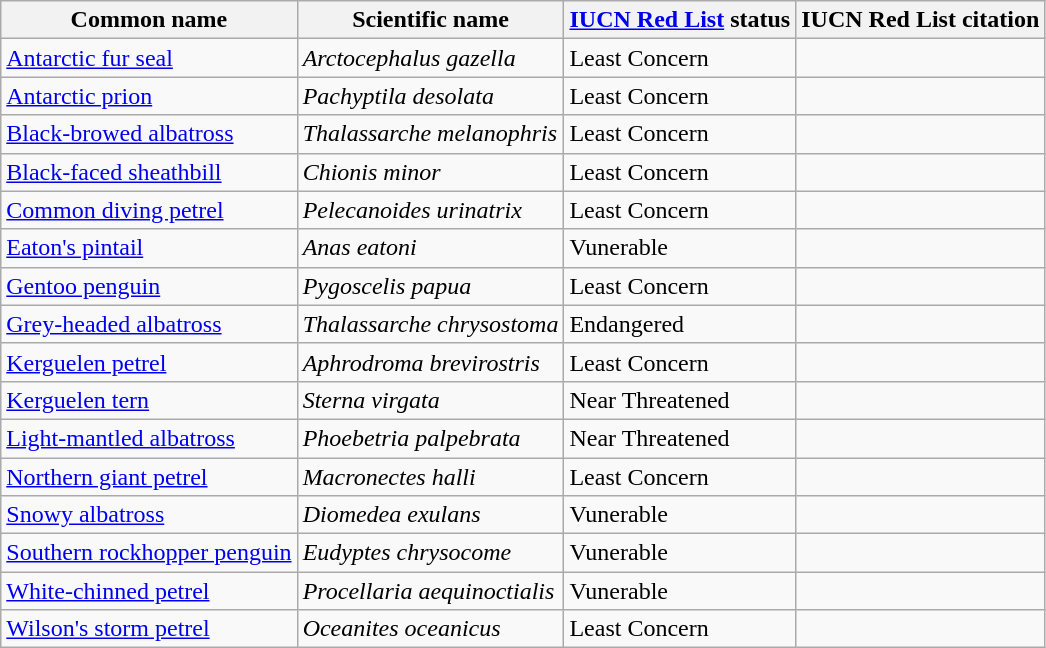<table class="wikitable sortable mw-collapsible nowrap">
<tr>
<th>Common name</th>
<th>Scientific name</th>
<th><a href='#'>IUCN Red List</a> status</th>
<th>IUCN Red List citation</th>
</tr>
<tr>
<td><a href='#'>Antarctic fur seal</a></td>
<td><em>Arctocephalus gazella</em></td>
<td>Least Concern</td>
<td></td>
</tr>
<tr>
<td><a href='#'>Antarctic prion</a></td>
<td><em>Pachyptila desolata</em></td>
<td>Least Concern</td>
<td></td>
</tr>
<tr>
<td><a href='#'>Black-browed albatross</a></td>
<td><em>Thalassarche melanophris</em></td>
<td>Least Concern</td>
<td></td>
</tr>
<tr>
<td><a href='#'>Black-faced sheathbill</a></td>
<td><em>Chionis minor</em></td>
<td>Least Concern</td>
<td></td>
</tr>
<tr>
<td><a href='#'>Common diving petrel</a></td>
<td><em>Pelecanoides urinatrix</em></td>
<td>Least Concern</td>
<td></td>
</tr>
<tr>
<td><a href='#'>Eaton's pintail</a></td>
<td><em>Anas eatoni</em></td>
<td>Vunerable</td>
<td></td>
</tr>
<tr>
<td><a href='#'>Gentoo penguin</a></td>
<td><em>Pygoscelis papua</em></td>
<td>Least Concern</td>
<td></td>
</tr>
<tr>
<td><a href='#'>Grey-headed albatross</a></td>
<td><em>Thalassarche chrysostoma</em></td>
<td>Endangered</td>
<td></td>
</tr>
<tr>
<td><a href='#'>Kerguelen petrel</a></td>
<td><em>Aphrodroma brevirostris</em></td>
<td>Least Concern</td>
<td></td>
</tr>
<tr>
<td><a href='#'>Kerguelen tern</a></td>
<td><em>Sterna virgata</em></td>
<td>Near Threatened</td>
<td></td>
</tr>
<tr>
<td><a href='#'>Light-mantled albatross</a></td>
<td><em>Phoebetria palpebrata</em></td>
<td>Near Threatened</td>
<td></td>
</tr>
<tr>
<td><a href='#'>Northern giant petrel</a></td>
<td><em>Macronectes halli</em></td>
<td>Least Concern</td>
<td></td>
</tr>
<tr>
<td><a href='#'>Snowy albatross</a></td>
<td><em>Diomedea exulans</em></td>
<td>Vunerable</td>
<td></td>
</tr>
<tr>
<td><a href='#'>Southern rockhopper penguin</a></td>
<td><em>Eudyptes chrysocome</em></td>
<td>Vunerable</td>
<td></td>
</tr>
<tr>
<td><a href='#'>White-chinned petrel</a></td>
<td><em>Procellaria aequinoctialis</em></td>
<td>Vunerable</td>
<td></td>
</tr>
<tr>
<td><a href='#'>Wilson's storm petrel</a></td>
<td><em>Oceanites oceanicus</em></td>
<td>Least Concern</td>
<td></td>
</tr>
</table>
